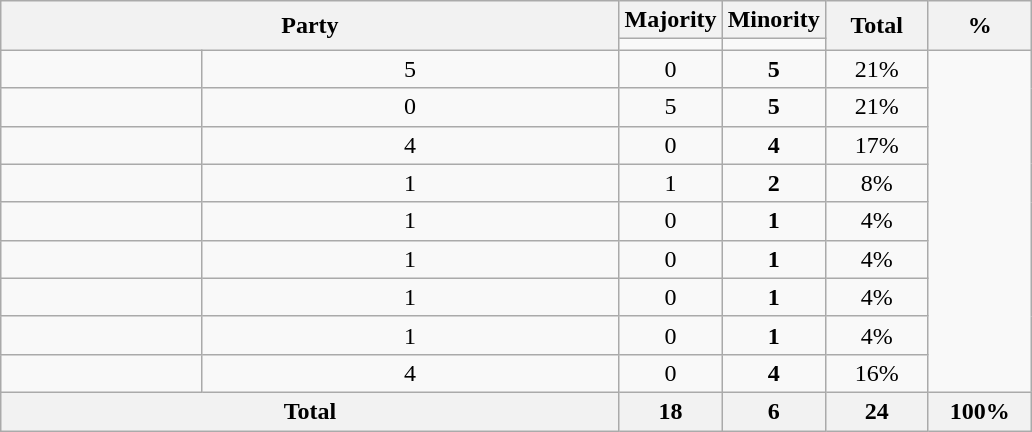<table class=wikitable style="text-align:center">
<tr>
<th rowspan=2 colspan=2>Party</th>
<th width=10%>Majority</th>
<th width=10%>Minority</th>
<th rowspan=2 width=10%>Total</th>
<th rowspan=2 width=10%>%</th>
</tr>
<tr>
<td></td>
<td></td>
</tr>
<tr>
<td></td>
<td>5</td>
<td>0</td>
<td><strong>5</strong></td>
<td>21%</td>
</tr>
<tr>
<td></td>
<td>0</td>
<td>5</td>
<td><strong>5</strong></td>
<td>21%</td>
</tr>
<tr>
<td></td>
<td>4</td>
<td>0</td>
<td><strong>4</strong></td>
<td>17%</td>
</tr>
<tr>
<td></td>
<td>1</td>
<td>1</td>
<td><strong>2</strong></td>
<td>8%</td>
</tr>
<tr>
<td></td>
<td>1</td>
<td>0</td>
<td><strong>1</strong></td>
<td>4%</td>
</tr>
<tr>
<td></td>
<td>1</td>
<td>0</td>
<td><strong>1</strong></td>
<td>4%</td>
</tr>
<tr>
<td></td>
<td>1</td>
<td>0</td>
<td><strong>1</strong></td>
<td>4%</td>
</tr>
<tr>
<td></td>
<td>1</td>
<td>0</td>
<td><strong>1</strong></td>
<td>4%</td>
</tr>
<tr>
<td></td>
<td>4</td>
<td>0</td>
<td><strong>4</strong></td>
<td>16%</td>
</tr>
<tr>
<th colspan=2>Total</th>
<th>18</th>
<th>6</th>
<th>24</th>
<th>100%</th>
</tr>
</table>
